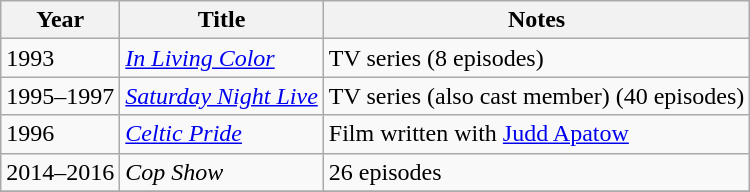<table class="wikitable sortable">
<tr>
<th>Year</th>
<th>Title</th>
<th class="unsortable">Notes</th>
</tr>
<tr>
<td>1993</td>
<td><em><a href='#'>In Living Color</a></em></td>
<td>TV series (8 episodes)</td>
</tr>
<tr>
<td>1995–1997</td>
<td><em><a href='#'>Saturday Night Live</a></em></td>
<td>TV series (also cast member) (40 episodes)</td>
</tr>
<tr>
<td>1996</td>
<td><em><a href='#'>Celtic Pride</a></em></td>
<td>Film written with <a href='#'>Judd Apatow</a></td>
</tr>
<tr>
<td>2014–2016</td>
<td><em>Cop Show</em></td>
<td>26 episodes</td>
</tr>
<tr>
</tr>
</table>
